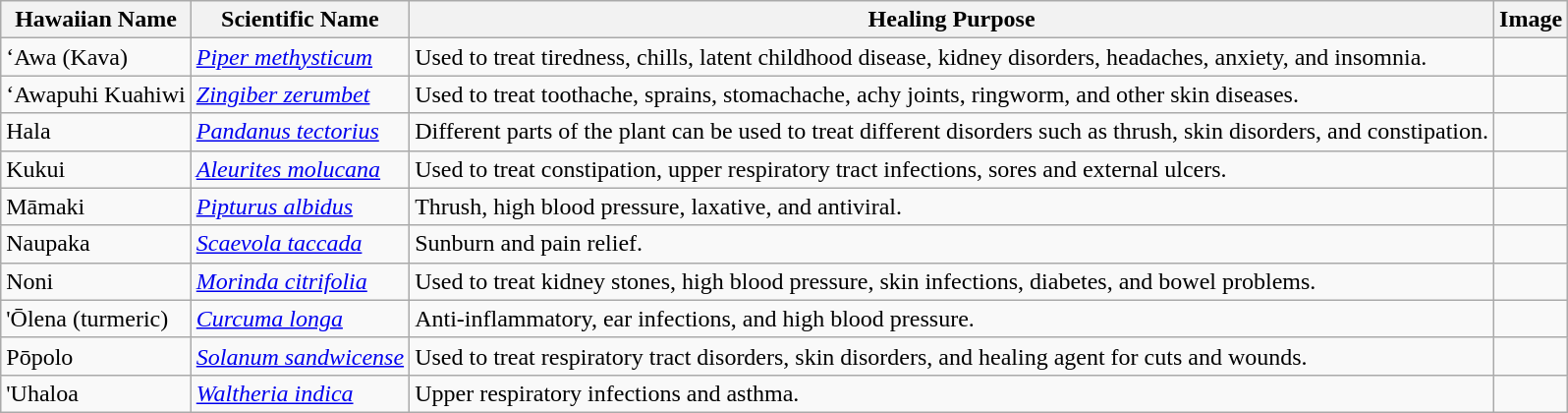<table class="wikitable">
<tr>
<th>Hawaiian Name</th>
<th>Scientific Name</th>
<th>Healing Purpose</th>
<th>Image</th>
</tr>
<tr>
<td>‘Awa (Kava)</td>
<td><em><a href='#'>Piper methysticum</a></em></td>
<td>Used to treat tiredness, chills, latent childhood disease, kidney disorders, headaches, anxiety, and insomnia.</td>
<td></td>
</tr>
<tr>
<td>‘Awapuhi Kuahiwi</td>
<td><em><a href='#'>Zingiber zerumbet</a></em></td>
<td>Used to treat toothache, sprains, stomachache, achy joints,  ringworm, and other skin diseases.</td>
<td></td>
</tr>
<tr>
<td>Hala</td>
<td><em><a href='#'>Pandanus tectorius</a></em></td>
<td>Different parts of the plant can be used to treat different disorders such as thrush, skin disorders, and constipation.</td>
<td></td>
</tr>
<tr>
<td>Kukui</td>
<td><a href='#'><em>Aleurites molucana</em></a></td>
<td>Used to treat constipation, upper respiratory tract infections, sores and external ulcers.</td>
<td></td>
</tr>
<tr>
<td>Māmaki</td>
<td><em><a href='#'>Pipturus albidus</a></em></td>
<td>Thrush, high blood pressure, laxative, and antiviral.</td>
<td></td>
</tr>
<tr>
<td>Naupaka</td>
<td><em><a href='#'>Scaevola taccada</a></em></td>
<td>Sunburn and pain relief.</td>
<td></td>
</tr>
<tr>
<td>Noni</td>
<td><em><a href='#'>Morinda citrifolia</a></em></td>
<td>Used to treat kidney stones, high blood pressure, skin infections, diabetes, and bowel problems.</td>
<td></td>
</tr>
<tr>
<td>'Ōlena (turmeric)</td>
<td><em><a href='#'>Curcuma longa</a></em></td>
<td>Anti-inflammatory, ear infections, and high blood pressure.</td>
<td></td>
</tr>
<tr>
<td>Pōpolo</td>
<td><em><a href='#'>Solanum sandwicense</a></em></td>
<td>Used to treat respiratory tract disorders, skin disorders, and healing agent for cuts and wounds.</td>
<td></td>
</tr>
<tr>
<td>'Uhaloa</td>
<td><em><a href='#'>Waltheria indica</a></em></td>
<td>Upper respiratory infections and asthma.</td>
<td></td>
</tr>
</table>
